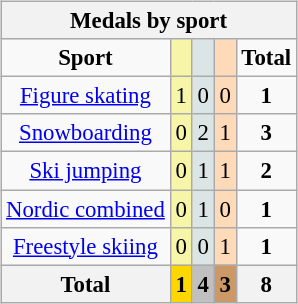<table class="wikitable" style="font-size:95%;float:right;clear:right;">
<tr style="background:#efefef;">
<th colspan=5>Medals by sport</th>
</tr>
<tr align=center>
<td><strong>Sport</strong></td>
<td bgcolor=#f7f6a8></td>
<td bgcolor=#dce5e5></td>
<td bgcolor=#ffdab9></td>
<td><strong>Total</strong></td>
</tr>
<tr align=center>
<td><a href='#'>Figure skating</a></td>
<td style="background:#F7F6A8;">1</td>
<td style="background:#DCE5E5;">0</td>
<td style="background:#FFDAB9;">0</td>
<td><strong>1</strong></td>
</tr>
<tr align=center>
<td><a href='#'>Snowboarding</a></td>
<td style="background:#F7F6A8;">0</td>
<td style="background:#DCE5E5;">2</td>
<td style="background:#FFDAB9;">1</td>
<td><strong>3</strong></td>
</tr>
<tr align=center>
<td><a href='#'>Ski jumping</a></td>
<td style="background:#F7F6A8;">0</td>
<td style="background:#DCE5E5;">1</td>
<td style="background:#FFDAB9;">1</td>
<td><strong>2</strong></td>
</tr>
<tr align=center>
<td><a href='#'>Nordic combined</a></td>
<td style="background:#F7F6A8;">0</td>
<td style="background:#DCE5E5;">1</td>
<td style="background:#FFDAB9;">0</td>
<td><strong>1</strong></td>
</tr>
<tr align=center>
<td><a href='#'>Freestyle skiing</a></td>
<td style="background:#F7F6A8;">0</td>
<td style="background:#DCE5E5;">0</td>
<td style="background:#FFDAB9;">1</td>
<td><strong>1</strong></td>
</tr>
<tr align=center>
<th>Total</th>
<th style="background:gold;">1</th>
<th style="background:silver;">4</th>
<th style="background:#c96;">3</th>
<th>8</th>
</tr>
</table>
